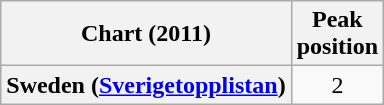<table class="wikitable plainrowheaders">
<tr>
<th>Chart (2011)</th>
<th>Peak<br>position</th>
</tr>
<tr>
<th scope="row">Sweden (<a href='#'>Sverigetopplistan</a>)</th>
<td style="text-align:center;">2</td>
</tr>
</table>
